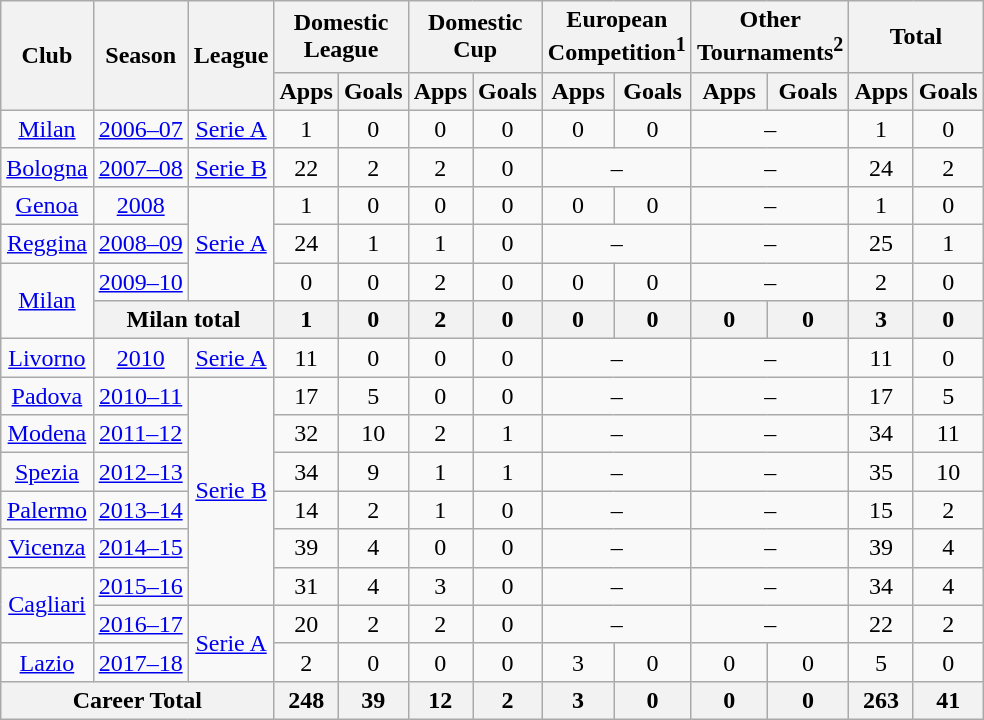<table class="wikitable" style="text-align:center">
<tr>
<th rowspan=2>Club</th>
<th rowspan=2>Season</th>
<th rowspan=2>League</th>
<th colspan=2>Domestic<br>League</th>
<th colspan=2>Domestic<br>Cup</th>
<th colspan=2>European<br>Competition<sup>1</sup></th>
<th colspan=2>Other<br>Tournaments<sup>2</sup></th>
<th colspan=2>Total</th>
</tr>
<tr>
<th>Apps</th>
<th>Goals</th>
<th>Apps</th>
<th>Goals</th>
<th>Apps</th>
<th>Goals</th>
<th>Apps</th>
<th>Goals</th>
<th>Apps</th>
<th>Goals</th>
</tr>
<tr>
<td><a href='#'>Milan</a></td>
<td><a href='#'>2006–07</a></td>
<td><a href='#'>Serie A</a></td>
<td>1</td>
<td>0</td>
<td>0</td>
<td>0</td>
<td>0</td>
<td>0</td>
<td colspan="2">–</td>
<td>1</td>
<td>0</td>
</tr>
<tr>
<td><a href='#'>Bologna</a></td>
<td><a href='#'>2007–08</a></td>
<td><a href='#'>Serie B</a></td>
<td>22</td>
<td>2</td>
<td>2</td>
<td>0</td>
<td colspan="2">–</td>
<td colspan="2">–</td>
<td>24</td>
<td>2</td>
</tr>
<tr>
<td><a href='#'>Genoa</a></td>
<td><a href='#'>2008</a></td>
<td rowspan="3"><a href='#'>Serie A</a></td>
<td>1</td>
<td>0</td>
<td>0</td>
<td>0</td>
<td>0</td>
<td>0</td>
<td colspan="2">–</td>
<td>1</td>
<td>0</td>
</tr>
<tr>
<td><a href='#'>Reggina</a></td>
<td><a href='#'>2008–09</a></td>
<td>24</td>
<td>1</td>
<td>1</td>
<td>0</td>
<td colspan="2">–</td>
<td colspan="2">–</td>
<td>25</td>
<td>1</td>
</tr>
<tr>
<td rowspan="2"><a href='#'>Milan</a></td>
<td><a href='#'>2009–10</a></td>
<td>0</td>
<td>0</td>
<td>2</td>
<td>0</td>
<td>0</td>
<td>0</td>
<td colspan="2">–</td>
<td>2</td>
<td>0</td>
</tr>
<tr>
<th colspan="2">Milan total</th>
<th>1</th>
<th>0</th>
<th>2</th>
<th>0</th>
<th>0</th>
<th>0</th>
<th>0</th>
<th>0</th>
<th>3</th>
<th>0</th>
</tr>
<tr>
<td><a href='#'>Livorno</a></td>
<td><a href='#'>2010</a></td>
<td><a href='#'>Serie A</a></td>
<td>11</td>
<td>0</td>
<td>0</td>
<td>0</td>
<td colspan="2">–</td>
<td colspan="2">–</td>
<td>11</td>
<td>0</td>
</tr>
<tr>
<td><a href='#'>Padova</a></td>
<td><a href='#'>2010–11</a></td>
<td rowspan="6"><a href='#'>Serie B</a></td>
<td>17</td>
<td>5</td>
<td>0</td>
<td>0</td>
<td colspan="2">–</td>
<td colspan="2">–</td>
<td>17</td>
<td>5</td>
</tr>
<tr>
<td><a href='#'>Modena</a></td>
<td><a href='#'>2011–12</a></td>
<td>32</td>
<td>10</td>
<td>2</td>
<td>1</td>
<td colspan="2">–</td>
<td colspan="2">–</td>
<td>34</td>
<td>11</td>
</tr>
<tr>
<td><a href='#'>Spezia</a></td>
<td><a href='#'>2012–13</a></td>
<td>34</td>
<td>9</td>
<td>1</td>
<td>1</td>
<td colspan="2">–</td>
<td colspan="2">–</td>
<td>35</td>
<td>10</td>
</tr>
<tr>
<td><a href='#'>Palermo</a></td>
<td><a href='#'>2013–14</a></td>
<td>14</td>
<td>2</td>
<td>1</td>
<td>0</td>
<td colspan="2">–</td>
<td colspan="2">–</td>
<td>15</td>
<td>2</td>
</tr>
<tr>
<td><a href='#'>Vicenza</a></td>
<td><a href='#'>2014–15</a></td>
<td>39</td>
<td>4</td>
<td>0</td>
<td>0</td>
<td colspan="2">–</td>
<td colspan="2">–</td>
<td>39</td>
<td>4</td>
</tr>
<tr>
<td rowspan="2"><a href='#'>Cagliari</a></td>
<td><a href='#'>2015–16</a></td>
<td>31</td>
<td>4</td>
<td>3</td>
<td>0</td>
<td colspan="2">–</td>
<td colspan="2">–</td>
<td>34</td>
<td>4</td>
</tr>
<tr>
<td><a href='#'>2016–17</a></td>
<td rowspan="2"><a href='#'>Serie A</a></td>
<td>20</td>
<td>2</td>
<td>2</td>
<td>0</td>
<td colspan="2">–</td>
<td colspan="2">–</td>
<td>22</td>
<td>2</td>
</tr>
<tr>
<td><a href='#'>Lazio</a></td>
<td><a href='#'>2017–18</a></td>
<td>2</td>
<td>0</td>
<td>0</td>
<td>0</td>
<td>3</td>
<td>0</td>
<td>0</td>
<td>0</td>
<td>5</td>
<td>0</td>
</tr>
<tr>
<th colspan=3>Career Total</th>
<th>248</th>
<th>39</th>
<th>12</th>
<th>2</th>
<th>3</th>
<th>0</th>
<th>0</th>
<th>0</th>
<th>263</th>
<th>41</th>
</tr>
</table>
